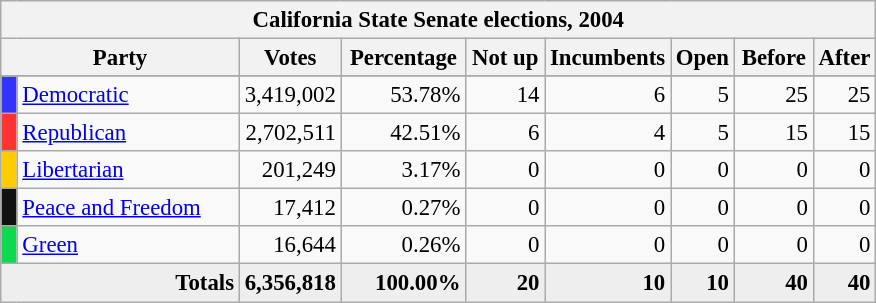<table class="wikitable" style="font-size:95%;">
<tr>
<th colspan="9">California State Senate elections, 2004</th>
</tr>
<tr>
<th colspan=2 style="width: 10em">Party</th>
<th style="width: 4em">Votes</th>
<th style="width: 5em">Percentage</th>
<th style="width: 3em">Not up</th>
<th style="width: 5em">Incumbents</th>
<th style="width: 2em">Open</th>
<th style="width: 3em">Before</th>
<th style="width: 1em">After</th>
</tr>
<tr>
</tr>
<tr>
<th style="background-color:#3333FF; width: 3px"></th>
<td style="width: 130px"><a href='#'>Democratic</a></td>
<td align="right">3,419,002</td>
<td align="right">53.78%</td>
<td align="right">14</td>
<td align="right">6</td>
<td align="right">5</td>
<td align="right">25</td>
<td align="right">25</td>
</tr>
<tr>
<th style="background-color:#FF3333; width: 3px"></th>
<td style="width: 130px"><a href='#'>Republican</a></td>
<td align="right">2,702,511</td>
<td align="right">42.51%</td>
<td align="right">6</td>
<td align="right">4</td>
<td align="right">5</td>
<td align="right">15</td>
<td align="right">15</td>
</tr>
<tr>
<th style="background-color:#FFCC00; width: 3px"></th>
<td style="width: 130px"><a href='#'>Libertarian</a></td>
<td align="right">201,249</td>
<td align="right">3.17%</td>
<td align="right">0</td>
<td align="right">0</td>
<td align="right">0</td>
<td align="right">0</td>
<td align="right">0</td>
</tr>
<tr>
<th style="background-color:#111111; width: 3px"></th>
<td style="width: 130px"><a href='#'>Peace and Freedom</a></td>
<td align="right">17,412</td>
<td align="right">0.27%</td>
<td align="right">0</td>
<td align="right">0</td>
<td align="right">0</td>
<td align="right">0</td>
<td align="right">0</td>
</tr>
<tr>
<th style="background-color:#0BDA51; width: 3px"></th>
<td style="width: 130px"><a href='#'>Green</a></td>
<td align="right">16,644</td>
<td align="right">0.26%</td>
<td align="right">0</td>
<td align="right">0</td>
<td align="right">0</td>
<td align="right">0</td>
<td align="right">0</td>
</tr>
<tr bgcolor="#EEEEEE">
<td colspan="2" align="right"><strong>Totals</strong></td>
<td align="right"><strong>6,356,818</strong></td>
<td align="right"><strong>100.00%</strong></td>
<td align="right"><strong>20</strong></td>
<td align="right"><strong>10</strong></td>
<td align="right"><strong>10</strong></td>
<td align="right"><strong>40</strong></td>
<td align="right"><strong>40</strong></td>
</tr>
</table>
